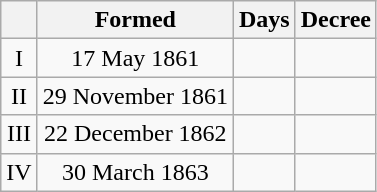<table class="wikitable" style="text-align:center;">
<tr>
<th></th>
<th>Formed</th>
<th>Days</th>
<th>Decree</th>
</tr>
<tr>
<td>I</td>
<td>17 May 1861</td>
<td></td>
<td></td>
</tr>
<tr>
<td>II</td>
<td>29 November 1861</td>
<td></td>
<td></td>
</tr>
<tr>
<td>III</td>
<td>22 December 1862</td>
<td></td>
<td></td>
</tr>
<tr>
<td>IV</td>
<td>30 March 1863</td>
<td></td>
<td></td>
</tr>
</table>
